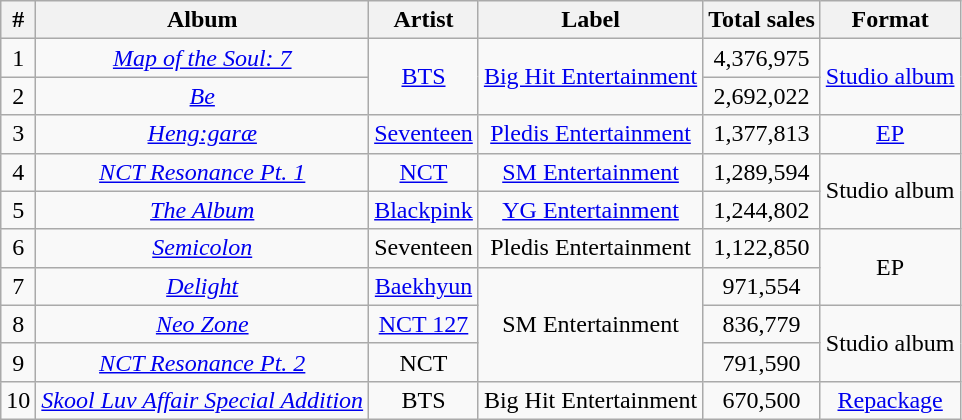<table class="wikitable" style="text-align: center">
<tr>
<th>#</th>
<th>Album</th>
<th>Artist</th>
<th>Label</th>
<th>Total sales</th>
<th>Format</th>
</tr>
<tr>
<td>1</td>
<td><em><a href='#'>Map of the Soul: 7</a></em></td>
<td rowspan="2"><a href='#'>BTS</a></td>
<td rowspan="2"><a href='#'>Big Hit Entertainment</a></td>
<td>4,376,975</td>
<td rowspan="2"><a href='#'>Studio album</a></td>
</tr>
<tr>
<td>2</td>
<td><em><a href='#'>Be</a></em></td>
<td>2,692,022</td>
</tr>
<tr>
<td>3</td>
<td><em><a href='#'>Heng:garæ</a></em></td>
<td><a href='#'>Seventeen</a></td>
<td><a href='#'>Pledis Entertainment</a></td>
<td>1,377,813</td>
<td><a href='#'>EP</a></td>
</tr>
<tr>
<td>4</td>
<td><em><a href='#'>NCT Resonance Pt. 1</a></em></td>
<td><a href='#'>NCT</a></td>
<td><a href='#'>SM Entertainment</a></td>
<td>1,289,594</td>
<td rowspan="2">Studio album</td>
</tr>
<tr>
<td>5</td>
<td><em><a href='#'>The Album</a></em></td>
<td><a href='#'>Blackpink</a></td>
<td><a href='#'>YG Entertainment</a></td>
<td>1,244,802</td>
</tr>
<tr>
<td>6</td>
<td><em><a href='#'>Semicolon</a></em></td>
<td>Seventeen</td>
<td>Pledis Entertainment</td>
<td>1,122,850</td>
<td rowspan="2">EP</td>
</tr>
<tr>
<td>7</td>
<td><em><a href='#'>Delight</a></em></td>
<td><a href='#'>Baekhyun</a></td>
<td rowspan="3">SM Entertainment</td>
<td>971,554</td>
</tr>
<tr>
<td>8</td>
<td><em><a href='#'>Neo Zone</a></em></td>
<td><a href='#'>NCT 127</a></td>
<td>836,779</td>
<td rowspan="2">Studio album</td>
</tr>
<tr>
<td>9</td>
<td><em><a href='#'>NCT Resonance Pt. 2</a></em></td>
<td>NCT</td>
<td>791,590</td>
</tr>
<tr>
<td>10</td>
<td><em><a href='#'>Skool Luv Affair Special Addition</a></em></td>
<td>BTS</td>
<td>Big Hit Entertainment</td>
<td>670,500</td>
<td><a href='#'>Repackage</a></td>
</tr>
</table>
